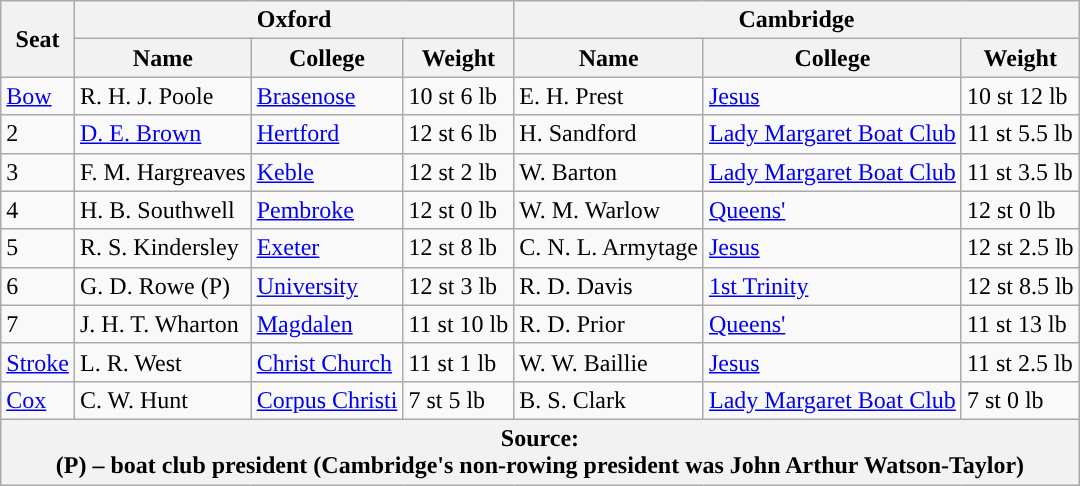<table class="wikitable">
<tr>
<th rowspan="2" scope="col">Seat</th>
<th colspan="3" scope="col">Oxford <br> </th>
<th colspan="3" scope="col">Cambridge <br> </th>
</tr>
<tr>
<th>Name</th>
<th>College</th>
<th>Weight</th>
<th>Name</th>
<th>College</th>
<th>Weight</th>
</tr>
<tr>
<td><a href='#'>Bow</a></td>
<td>R. H. J. Poole</td>
<td><a href='#'>Brasenose</a></td>
<td>10 st 6 lb</td>
<td>E. H. Prest</td>
<td><a href='#'>Jesus</a></td>
<td>10 st 12 lb</td>
</tr>
<tr>
<td>2</td>
<td><a href='#'>D. E. Brown</a></td>
<td><a href='#'>Hertford</a></td>
<td>12 st 6 lb</td>
<td>H. Sandford</td>
<td><a href='#'>Lady Margaret Boat Club</a></td>
<td>11 st 5.5 lb</td>
</tr>
<tr>
<td>3</td>
<td>F. M. Hargreaves</td>
<td><a href='#'>Keble</a></td>
<td>12 st 2 lb</td>
<td>W. Barton</td>
<td><a href='#'>Lady Margaret Boat Club</a></td>
<td>11 st 3.5 lb</td>
</tr>
<tr>
<td>4</td>
<td>H. B. Southwell</td>
<td><a href='#'>Pembroke</a></td>
<td>12 st 0 lb</td>
<td>W. M. Warlow</td>
<td><a href='#'>Queens'</a></td>
<td>12 st 0 lb</td>
</tr>
<tr>
<td>5</td>
<td>R. S. Kindersley</td>
<td><a href='#'>Exeter</a></td>
<td>12 st 8 lb</td>
<td>C. N. L. Armytage</td>
<td><a href='#'>Jesus</a></td>
<td>12 st 2.5 lb</td>
</tr>
<tr>
<td>6</td>
<td>G. D. Rowe (P)</td>
<td><a href='#'>University</a></td>
<td>12 st 3 lb</td>
<td>R. D. Davis</td>
<td><a href='#'>1st Trinity</a></td>
<td>12 st 8.5 lb</td>
</tr>
<tr>
<td>7</td>
<td>J. H. T. Wharton</td>
<td><a href='#'>Magdalen</a></td>
<td>11 st 10 lb</td>
<td>R. D. Prior</td>
<td><a href='#'>Queens'</a></td>
<td>11 st 13 lb</td>
</tr>
<tr>
<td><a href='#'>Stroke</a></td>
<td>L. R. West</td>
<td><a href='#'>Christ Church</a></td>
<td>11 st 1 lb</td>
<td>W. W. Baillie</td>
<td><a href='#'>Jesus</a></td>
<td>11 st 2.5 lb</td>
</tr>
<tr>
<td><a href='#'>Cox</a></td>
<td>C. W. Hunt</td>
<td><a href='#'>Corpus Christi</a></td>
<td>7 st 5 lb</td>
<td>B. S. Clark</td>
<td><a href='#'>Lady Margaret Boat Club</a></td>
<td>7 st 0 lb</td>
</tr>
<tr>
<th colspan="7">Source:<br>(P) – boat club president (Cambridge's non-rowing president was John Arthur Watson-Taylor)</th>
</tr>
</table>
